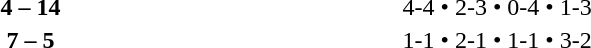<table>
<tr>
<th width=200></th>
<th width=80></th>
<th width=200></th>
<th width=220></th>
</tr>
<tr>
<td align=right></td>
<td align=center><strong>4 – 14</strong></td>
<td><strong></strong></td>
<td>4-4 • 2-3 • 0-4 • 1-3</td>
</tr>
<tr>
<td align=right><strong></strong></td>
<td align=center><strong>7 – 5</strong></td>
<td></td>
<td>1-1 • 2-1 • 1-1 • 3-2</td>
</tr>
</table>
